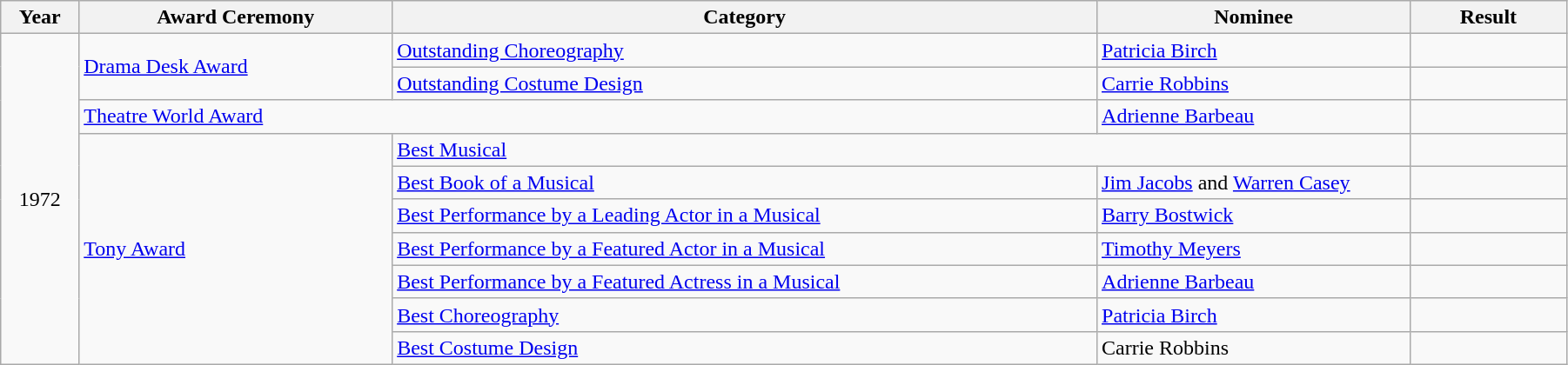<table class="wikitable" style="width:95%;">
<tr>
<th style="width:5%;">Year</th>
<th style="width:20%;">Award Ceremony</th>
<th style="width:45%;">Category</th>
<th style="width:20%;">Nominee</th>
<th style="width:10%;">Result</th>
</tr>
<tr>
<td rowspan="10" style="text-align:center;">1972</td>
<td rowspan="2"><a href='#'>Drama Desk Award</a></td>
<td><a href='#'>Outstanding Choreography</a></td>
<td><a href='#'>Patricia Birch</a></td>
<td></td>
</tr>
<tr>
<td><a href='#'>Outstanding Costume Design</a></td>
<td><a href='#'>Carrie Robbins</a></td>
<td></td>
</tr>
<tr>
<td colspan="2"><a href='#'>Theatre World Award</a></td>
<td><a href='#'>Adrienne Barbeau</a></td>
<td></td>
</tr>
<tr>
<td rowspan="7"><a href='#'>Tony Award</a></td>
<td colspan="2"><a href='#'>Best Musical</a></td>
<td></td>
</tr>
<tr>
<td><a href='#'>Best Book of a Musical</a></td>
<td><a href='#'>Jim Jacobs</a> and <a href='#'>Warren Casey</a></td>
<td></td>
</tr>
<tr>
<td><a href='#'>Best Performance by a Leading Actor in a Musical</a></td>
<td><a href='#'>Barry Bostwick</a></td>
<td></td>
</tr>
<tr>
<td><a href='#'>Best Performance by a Featured Actor in a Musical</a></td>
<td><a href='#'>Timothy Meyers</a></td>
<td></td>
</tr>
<tr>
<td><a href='#'>Best Performance by a Featured Actress in a Musical</a></td>
<td><a href='#'>Adrienne Barbeau</a></td>
<td></td>
</tr>
<tr>
<td><a href='#'>Best Choreography</a></td>
<td><a href='#'>Patricia Birch</a></td>
<td></td>
</tr>
<tr>
<td><a href='#'>Best Costume Design</a></td>
<td>Carrie Robbins</td>
<td></td>
</tr>
</table>
